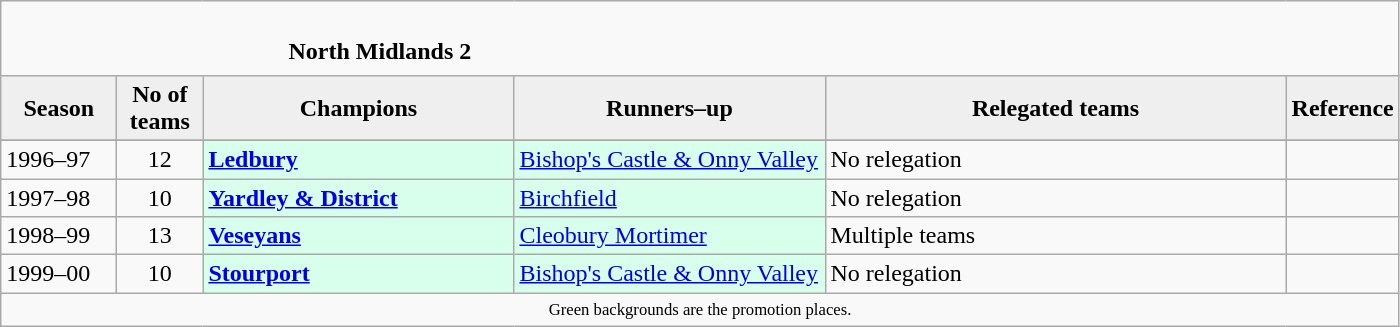<table class="wikitable" style="text-align: left;">
<tr>
<td colspan="11" cellpadding="0" cellspacing="0"><br><table border="0" style="width:100%;" cellpadding="0" cellspacing="0">
<tr>
<td style="width:20%; border:0;"></td>
<td style="border:0;"><strong>North Midlands 2</strong></td>
<td style="width:20%; border:0;"></td>
</tr>
</table>
</td>
</tr>
<tr>
<th style="background:#efefef; width:70px;">Season</th>
<th style="background:#efefef; width:50px;">No of teams</th>
<th style="background:#efefef; width:200px;">Champions</th>
<th style="background:#efefef; width:200px;">Runners–up</th>
<th style="background:#efefef; width:300px;">Relegated teams</th>
<th style="background:#efefef; width:50px;">Reference</th>
</tr>
<tr align=left>
</tr>
<tr>
<td>1996–97</td>
<td style="text-align: center;">12</td>
<td style="background:#d8ffeb;"><strong><a href='#'>Ledbury</a></strong></td>
<td style="background:#d8ffeb;"><a href='#'>Bishop's Castle & Onny Valley</a></td>
<td>No relegation</td>
<td></td>
</tr>
<tr>
<td>1997–98</td>
<td style="text-align: center;">10</td>
<td style="background:#d8ffeb;"><strong><a href='#'>Yardley & District</a></strong></td>
<td style="background:#d8ffeb;"><a href='#'>Birchfield</a></td>
<td>No relegation</td>
<td></td>
</tr>
<tr>
<td>1998–99</td>
<td style="text-align: center;">13</td>
<td style="background:#d8ffeb;"><strong><a href='#'>Veseyans</a></strong></td>
<td style="background:#d8ffeb;"><a href='#'>Cleobury Mortimer</a></td>
<td>Multiple teams</td>
<td></td>
</tr>
<tr>
<td>1999–00</td>
<td style="text-align: center;">10</td>
<td style="background:#d8ffeb;"><strong><a href='#'>Stourport</a></strong></td>
<td style="background:#d8ffeb;"><a href='#'>Bishop's Castle & Onny Valley</a></td>
<td>No relegation</td>
<td></td>
</tr>
<tr>
<td colspan="15"  style="border:0; font-size:smaller; text-align:center;"><small><span>Green backgrounds</span> are the promotion places.</small></td>
</tr>
</table>
